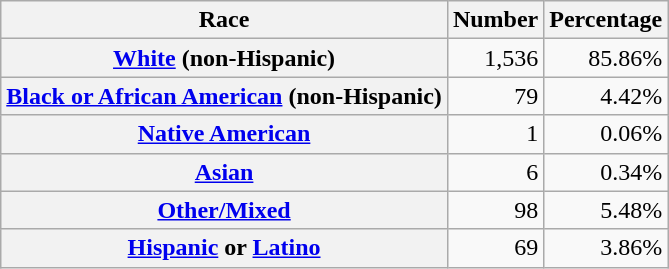<table class="wikitable" style="text-align:right">
<tr>
<th scope="col">Race</th>
<th scope="col">Number</th>
<th scope="col">Percentage</th>
</tr>
<tr>
<th scope="row"><a href='#'>White</a> (non-Hispanic)</th>
<td>1,536</td>
<td>85.86%</td>
</tr>
<tr>
<th scope="row"><a href='#'>Black or African American</a> (non-Hispanic)</th>
<td>79</td>
<td>4.42%</td>
</tr>
<tr>
<th scope="row"><a href='#'>Native American</a></th>
<td>1</td>
<td>0.06%</td>
</tr>
<tr>
<th scope="row"><a href='#'>Asian</a></th>
<td>6</td>
<td>0.34%</td>
</tr>
<tr>
<th scope="row"><a href='#'>Other/Mixed</a></th>
<td>98</td>
<td>5.48%</td>
</tr>
<tr>
<th scope="row"><a href='#'>Hispanic</a> or <a href='#'>Latino</a></th>
<td>69</td>
<td>3.86%</td>
</tr>
</table>
